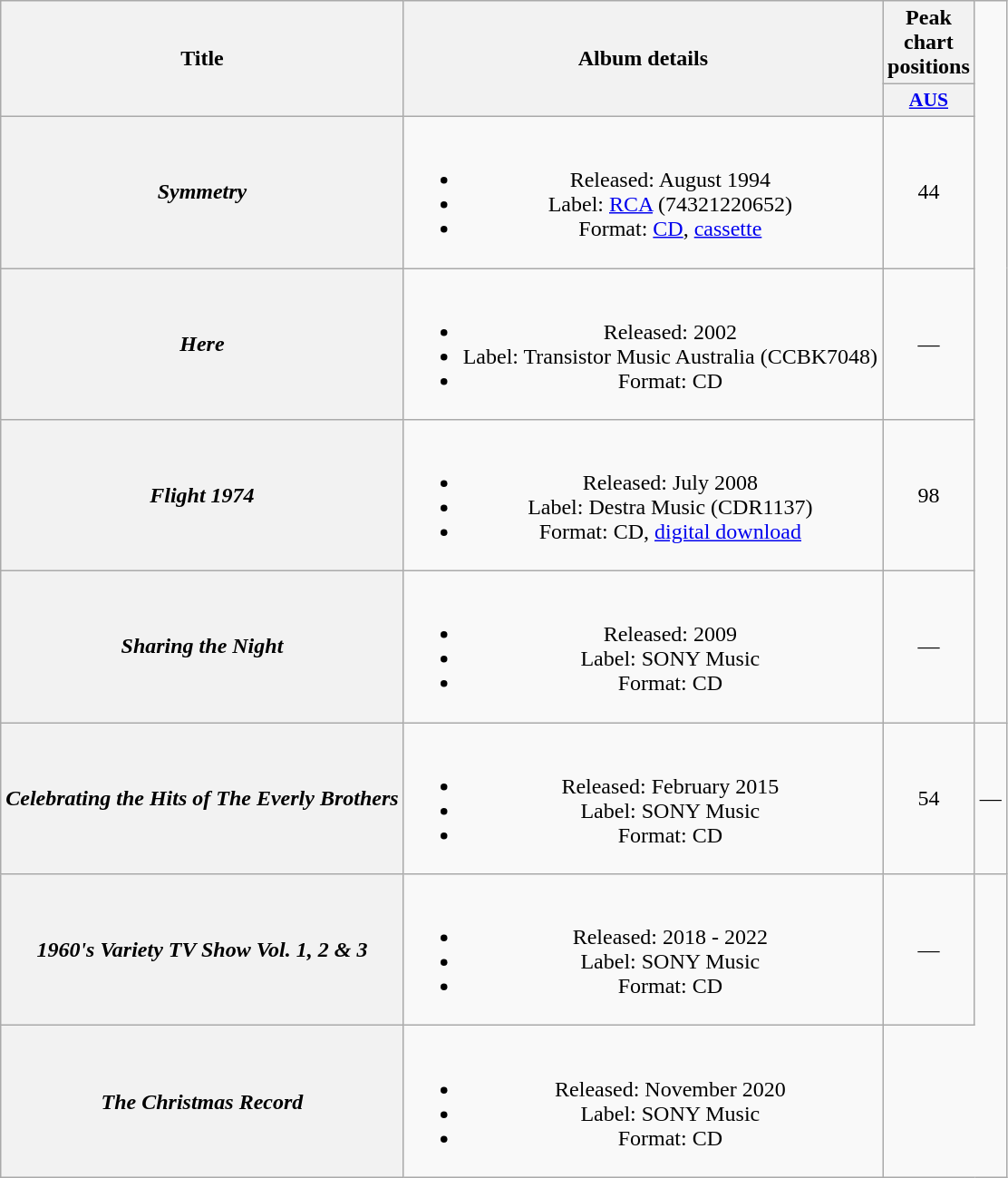<table class="wikitable plainrowheaders" style="text-align:center;">
<tr>
<th scope="col" rowspan="2">Title</th>
<th scope="col" rowspan="2">Album details</th>
<th scope="col" colspan="1">Peak chart positions</th>
</tr>
<tr>
<th scope="col" style="width:3em;font-size:90%;"><a href='#'>AUS</a><br></th>
</tr>
<tr>
<th scope="row"><em>Symmetry</em></th>
<td><br><ul><li>Released: August 1994</li><li>Label: <a href='#'>RCA</a> (74321220652)</li><li>Format: <a href='#'>CD</a>, <a href='#'>cassette</a></li></ul></td>
<td>44</td>
</tr>
<tr>
<th scope="row"><em>Here</em></th>
<td><br><ul><li>Released: 2002</li><li>Label: Transistor Music Australia (CCBK7048)</li><li>Format: CD</li></ul></td>
<td>—</td>
</tr>
<tr>
<th scope="row"><em>Flight 1974</em></th>
<td><br><ul><li>Released: July 2008</li><li>Label: Destra Music (CDR1137)</li><li>Format: CD, <a href='#'>digital download</a></li></ul></td>
<td>98</td>
</tr>
<tr>
<th scope="row"><em>Sharing the Night</em></th>
<td><br><ul><li>Released: 2009</li><li>Label: SONY Music</li><li>Format: CD</li></ul></td>
<td>—</td>
</tr>
<tr>
<th scope="row"><em>Celebrating the Hits of The Everly Brothers</em></th>
<td><br><ul><li>Released: February 2015</li><li>Label: SONY Music</li><li>Format: CD</li></ul></td>
<td>54</td>
<td>—</td>
</tr>
<tr>
<th scope="row"><em>1960's Variety TV Show Vol. 1, 2 & 3</em></th>
<td><br><ul><li>Released: 2018 - 2022</li><li>Label: SONY Music</li><li>Format: CD</li></ul></td>
<td>—</td>
</tr>
<tr>
<th scope="row"><em>The Christmas Record</em></th>
<td><br><ul><li>Released: November 2020</li><li>Label: SONY Music</li><li>Format: CD</li></ul></td>
</tr>
</table>
